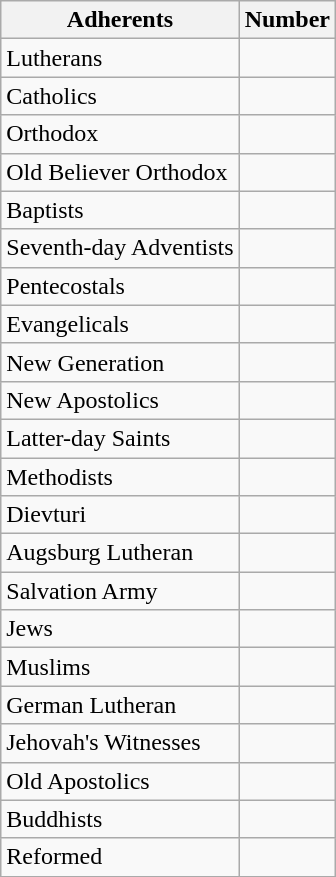<table class="wikitable sortable">
<tr>
<th>Adherents</th>
<th>Number</th>
</tr>
<tr>
<td>Lutherans</td>
<td align="right"></td>
</tr>
<tr>
<td>Catholics</td>
<td align="right"></td>
</tr>
<tr>
<td>Orthodox</td>
<td align="right"></td>
</tr>
<tr>
<td>Old Believer Orthodox</td>
<td align="right"></td>
</tr>
<tr>
<td>Baptists</td>
<td align="right"></td>
</tr>
<tr>
<td>Seventh-day Adventists</td>
<td align="right"></td>
</tr>
<tr>
<td>Pentecostals</td>
<td align="right"></td>
</tr>
<tr>
<td>Evangelicals</td>
<td align="right"></td>
</tr>
<tr>
<td>New Generation</td>
<td align="right"></td>
</tr>
<tr>
<td>New Apostolics</td>
<td align="right"></td>
</tr>
<tr>
<td>Latter-day Saints</td>
<td align="right"></td>
</tr>
<tr>
<td>Methodists</td>
<td align="right"></td>
</tr>
<tr>
<td>Dievturi</td>
<td align="right"></td>
</tr>
<tr>
<td>Augsburg Lutheran</td>
<td align="right"></td>
</tr>
<tr>
<td>Salvation Army</td>
<td align="right"></td>
</tr>
<tr>
<td>Jews</td>
<td align="right"></td>
</tr>
<tr>
<td>Muslims</td>
<td align="right"></td>
</tr>
<tr>
<td>German Lutheran</td>
<td align="right"></td>
</tr>
<tr>
<td>Jehovah's Witnesses</td>
<td align="right"></td>
</tr>
<tr>
<td>Old Apostolics</td>
<td align="right"></td>
</tr>
<tr>
<td>Buddhists</td>
<td align="right"></td>
</tr>
<tr>
<td>Reformed</td>
<td align="right"></td>
</tr>
</table>
